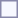<table style="border:1px solid #8888aa; background-color:#f7f8ff; padding:5px; font-size:95%; margin: 0px 12px 12px 0px;">
</table>
